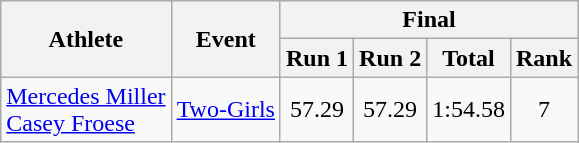<table class="wikitable">
<tr>
<th rowspan=2>Athlete</th>
<th rowspan=2>Event</th>
<th colspan=4>Final</th>
</tr>
<tr>
<th>Run 1</th>
<th>Run 2</th>
<th>Total</th>
<th>Rank</th>
</tr>
<tr>
<td><a href='#'>Mercedes Miller</a><br><a href='#'>Casey Froese</a></td>
<td><a href='#'>Two-Girls</a></td>
<td align="center">57.29</td>
<td align="center">57.29</td>
<td align="center">1:54.58</td>
<td align="center">7</td>
</tr>
</table>
